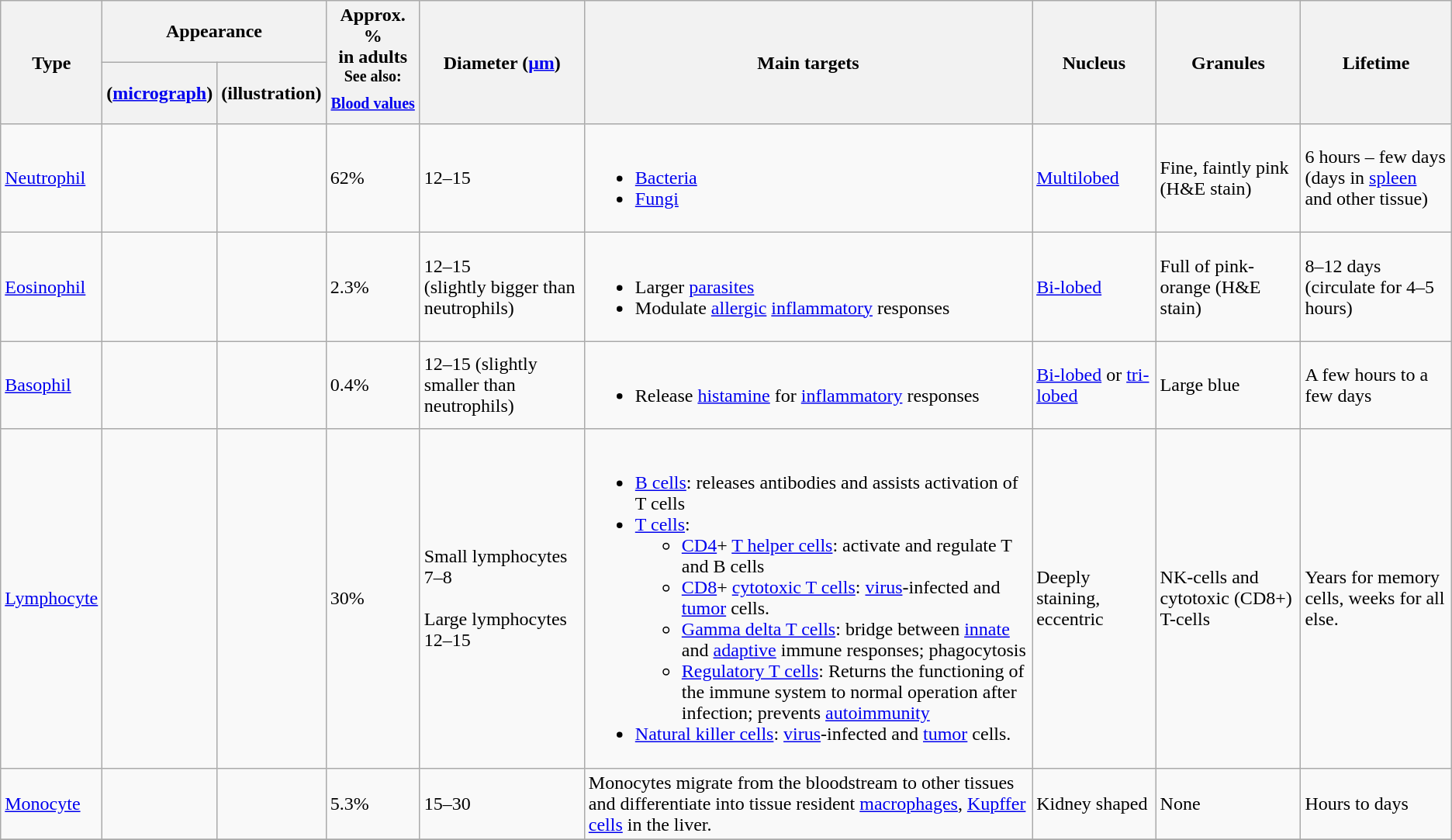<table class="wikitable">
<tr>
<th rowspan=2>Type</th>
<th colspan=2>Appearance</th>
<th rowspan=2>Approx. % <br>in adults<br><sup> See also:<br><a href='#'>Blood values</a></sup></th>
<th rowspan=2>Diameter (<a href='#'>μm</a>)</th>
<th rowspan=2>Main targets</th>
<th rowspan=2>Nucleus</th>
<th rowspan=2>Granules</th>
<th rowspan=2>Lifetime</th>
</tr>
<tr>
<th>(<a href='#'>micrograph</a>)</th>
<th>(illustration)</th>
</tr>
<tr>
<td><a href='#'>Neutrophil</a></td>
<td></td>
<td></td>
<td>62%</td>
<td>12–15</td>
<td><br><ul><li><a href='#'>Bacteria</a></li><li><a href='#'>Fungi</a></li></ul></td>
<td><a href='#'>Multilobed</a></td>
<td>Fine, faintly pink (H&E stain)</td>
<td>6 hours – few days<br>(days in <a href='#'>spleen</a> and other tissue)</td>
</tr>
<tr>
<td><a href='#'>Eosinophil</a></td>
<td></td>
<td></td>
<td>2.3%</td>
<td>12–15 <br>(slightly bigger than neutrophils)</td>
<td><br><ul><li>Larger <a href='#'>parasites</a></li><li>Modulate <a href='#'>allergic</a> <a href='#'>inflammatory</a> responses</li></ul></td>
<td><a href='#'>Bi-lobed</a></td>
<td>Full of pink-orange (H&E stain)</td>
<td>8–12 days (circulate for 4–5 hours)</td>
</tr>
<tr>
<td><a href='#'>Basophil</a></td>
<td></td>
<td></td>
<td>0.4%</td>
<td>12–15 (slightly smaller than neutrophils)</td>
<td><br><ul><li>Release <a href='#'>histamine</a> for <a href='#'>inflammatory</a> responses</li></ul></td>
<td><a href='#'>Bi-lobed</a> or <a href='#'>tri-lobed</a></td>
<td>Large blue</td>
<td>A few hours to a few days</td>
</tr>
<tr>
<td><a href='#'>Lymphocyte</a></td>
<td></td>
<td> </td>
<td>30%</td>
<td>Small lymphocytes 7–8<br><br>Large lymphocytes 12–15</td>
<td><br><ul><li><a href='#'>B cells</a>: releases antibodies and assists activation of T cells</li><li><a href='#'>T cells</a>:<ul><li><a href='#'>CD4</a>+ <a href='#'>T helper cells</a>: activate and regulate T and B cells</li><li><a href='#'>CD8</a>+ <a href='#'>cytotoxic T cells</a>: <a href='#'>virus</a>-infected and <a href='#'>tumor</a> cells.</li><li><a href='#'>Gamma delta T cells</a>: bridge between <a href='#'>innate</a> and <a href='#'>adaptive</a> immune responses; phagocytosis</li><li><a href='#'>Regulatory T cells</a>: Returns the functioning of the immune system to normal operation after infection; prevents <a href='#'>autoimmunity</a></li></ul></li><li><a href='#'>Natural killer cells</a>: <a href='#'>virus</a>-infected and <a href='#'>tumor</a> cells.</li></ul></td>
<td>Deeply staining, eccentric</td>
<td>NK-cells and cytotoxic (CD8+) T-cells</td>
<td>Years for memory cells, weeks for all else.</td>
</tr>
<tr>
<td><a href='#'>Monocyte</a></td>
<td></td>
<td></td>
<td>5.3%</td>
<td>15–30</td>
<td>Monocytes migrate from the bloodstream to other tissues and differentiate into tissue resident <a href='#'>macrophages</a>, <a href='#'>Kupffer cells</a> in the liver.</td>
<td>Kidney shaped</td>
<td>None</td>
<td>Hours to days</td>
</tr>
<tr>
</tr>
</table>
